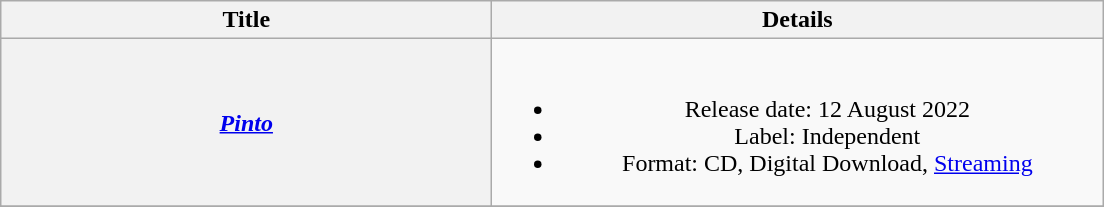<table class="wikitable plainrowheaders" style="text-align:center">
<tr>
<th style="width:20em;">Title</th>
<th style="width:25em;">Details</th>
</tr>
<tr>
<th scope="row"><em><a href='#'>Pinto</a></em></th>
<td><br><ul><li>Release date: 12 August 2022</li><li>Label: Independent</li><li>Format: CD, Digital Download, <a href='#'>Streaming</a></li></ul></td>
</tr>
<tr>
</tr>
</table>
